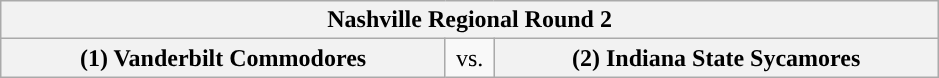<table class="wikitable">
<tr>
<th style="width: 604px;" colspan=3>Nashville Regional Round 2</th>
</tr>
<tr>
<th style="width: 289px; ">(1) Vanderbilt Commodores</th>
<td style="width: 25px; text-align:center">vs.</td>
<th style="width: 289px; ">(2) Indiana State Sycamores</th>
</tr>
</table>
